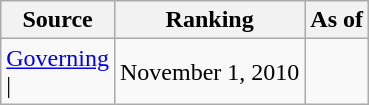<table class="wikitable" style="text-align:center">
<tr>
<th>Source</th>
<th>Ranking</th>
<th>As of</th>
</tr>
<tr>
<td align=left><a href='#'>Governing</a><br>| </td>
<td>November 1, 2010</td>
</tr>
</table>
